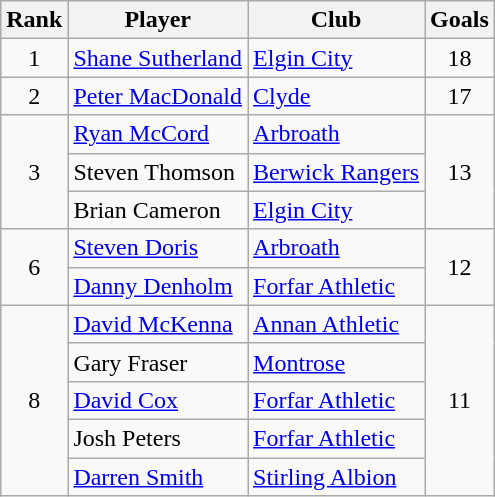<table class="wikitable" style="text-align:center">
<tr>
<th>Rank</th>
<th>Player</th>
<th>Club</th>
<th>Goals</th>
</tr>
<tr>
<td>1</td>
<td align="left"> <a href='#'>Shane Sutherland</a></td>
<td align="left"><a href='#'>Elgin City</a></td>
<td>18</td>
</tr>
<tr>
<td>2</td>
<td align="left"> <a href='#'>Peter MacDonald</a></td>
<td align="left"><a href='#'>Clyde</a></td>
<td>17</td>
</tr>
<tr>
<td rowspan="3">3</td>
<td align="left"> <a href='#'>Ryan McCord</a></td>
<td align="left"><a href='#'>Arbroath</a></td>
<td rowspan="3">13</td>
</tr>
<tr>
<td align="left"> Steven Thomson</td>
<td align="left"><a href='#'>Berwick Rangers</a></td>
</tr>
<tr>
<td align="left"> Brian Cameron</td>
<td align="left"><a href='#'>Elgin City</a></td>
</tr>
<tr>
<td rowspan="2">6</td>
<td align="left"> <a href='#'>Steven Doris</a></td>
<td align="left"><a href='#'>Arbroath</a></td>
<td rowspan="2">12</td>
</tr>
<tr>
<td align="left"> <a href='#'>Danny Denholm</a></td>
<td align="left"><a href='#'>Forfar Athletic</a></td>
</tr>
<tr>
<td rowspan="5">8</td>
<td align="left"> <a href='#'>David McKenna</a></td>
<td align="left"><a href='#'>Annan Athletic</a></td>
<td rowspan="5">11</td>
</tr>
<tr>
<td align="left"> Gary Fraser</td>
<td align="left"><a href='#'>Montrose</a></td>
</tr>
<tr>
<td align="left"> <a href='#'>David Cox</a></td>
<td align="left"><a href='#'>Forfar Athletic</a></td>
</tr>
<tr>
<td align="left"> Josh Peters</td>
<td align="left"><a href='#'>Forfar Athletic</a></td>
</tr>
<tr>
<td align="left"> <a href='#'>Darren Smith</a></td>
<td align="left"><a href='#'>Stirling Albion</a></td>
</tr>
</table>
